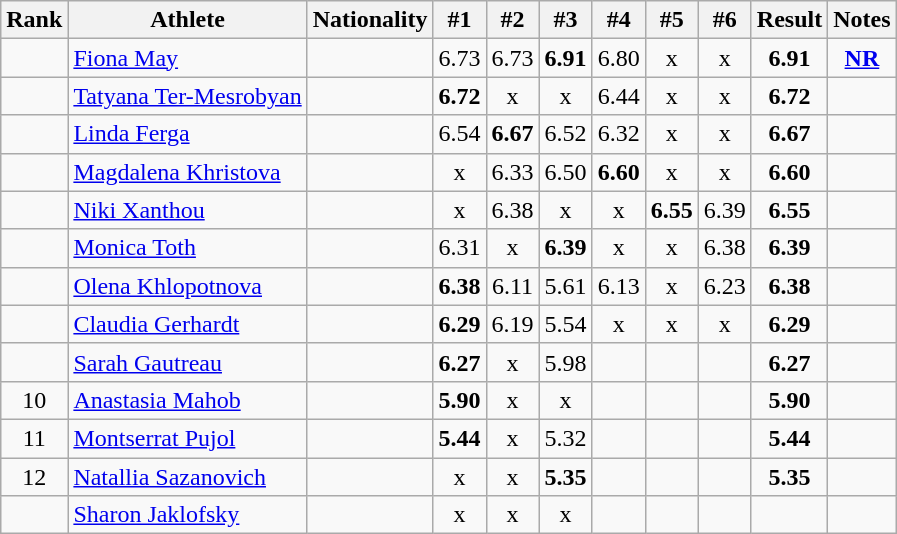<table class="wikitable sortable" style="text-align:center">
<tr>
<th>Rank</th>
<th>Athlete</th>
<th>Nationality</th>
<th>#1</th>
<th>#2</th>
<th>#3</th>
<th>#4</th>
<th>#5</th>
<th>#6</th>
<th>Result</th>
<th>Notes</th>
</tr>
<tr>
<td></td>
<td align="left"><a href='#'>Fiona May</a></td>
<td align=left></td>
<td>6.73</td>
<td>6.73</td>
<td><strong>6.91</strong></td>
<td>6.80</td>
<td>x</td>
<td>x</td>
<td><strong>6.91</strong></td>
<td><strong><a href='#'>NR</a></strong></td>
</tr>
<tr>
<td></td>
<td align="left"><a href='#'>Tatyana Ter-Mesrobyan</a></td>
<td align=left></td>
<td><strong>6.72</strong></td>
<td>x</td>
<td>x</td>
<td>6.44</td>
<td>x</td>
<td>x</td>
<td><strong>6.72</strong></td>
<td></td>
</tr>
<tr>
<td></td>
<td align="left"><a href='#'>Linda Ferga</a></td>
<td align=left></td>
<td>6.54</td>
<td><strong>6.67</strong></td>
<td>6.52</td>
<td>6.32</td>
<td>x</td>
<td>x</td>
<td><strong>6.67</strong></td>
<td></td>
</tr>
<tr>
<td></td>
<td align="left"><a href='#'>Magdalena Khristova</a></td>
<td align=left></td>
<td>x</td>
<td>6.33</td>
<td>6.50</td>
<td><strong>6.60</strong></td>
<td>x</td>
<td>x</td>
<td><strong>6.60</strong></td>
<td></td>
</tr>
<tr>
<td></td>
<td align="left"><a href='#'>Niki Xanthou</a></td>
<td align=left></td>
<td>x</td>
<td>6.38</td>
<td>x</td>
<td>x</td>
<td><strong>6.55</strong></td>
<td>6.39</td>
<td><strong>6.55</strong></td>
<td></td>
</tr>
<tr>
<td></td>
<td align="left"><a href='#'>Monica Toth</a></td>
<td align=left></td>
<td>6.31</td>
<td>x</td>
<td><strong>6.39</strong></td>
<td>x</td>
<td>x</td>
<td>6.38</td>
<td><strong>6.39</strong></td>
<td></td>
</tr>
<tr>
<td></td>
<td align="left"><a href='#'>Olena Khlopotnova</a></td>
<td align=left></td>
<td><strong>6.38</strong></td>
<td>6.11</td>
<td>5.61</td>
<td>6.13</td>
<td>x</td>
<td>6.23</td>
<td><strong>6.38</strong></td>
<td></td>
</tr>
<tr>
<td></td>
<td align="left"><a href='#'>Claudia Gerhardt</a></td>
<td align=left></td>
<td><strong>6.29</strong></td>
<td>6.19</td>
<td>5.54</td>
<td>x</td>
<td>x</td>
<td>x</td>
<td><strong>6.29</strong></td>
<td></td>
</tr>
<tr>
<td></td>
<td align="left"><a href='#'>Sarah Gautreau</a></td>
<td align=left></td>
<td><strong>6.27</strong></td>
<td>x</td>
<td>5.98</td>
<td></td>
<td></td>
<td></td>
<td><strong>6.27</strong></td>
<td></td>
</tr>
<tr>
<td>10</td>
<td align="left"><a href='#'>Anastasia Mahob</a></td>
<td align=left></td>
<td><strong>5.90</strong></td>
<td>x</td>
<td>x</td>
<td></td>
<td></td>
<td></td>
<td><strong>5.90</strong></td>
<td></td>
</tr>
<tr>
<td>11</td>
<td align="left"><a href='#'>Montserrat Pujol</a></td>
<td align=left></td>
<td><strong>5.44</strong></td>
<td>x</td>
<td>5.32</td>
<td></td>
<td></td>
<td></td>
<td><strong>5.44</strong></td>
<td></td>
</tr>
<tr>
<td>12</td>
<td align="left"><a href='#'>Natallia Sazanovich</a></td>
<td align=left></td>
<td>x</td>
<td>x</td>
<td><strong>5.35</strong></td>
<td></td>
<td></td>
<td></td>
<td><strong>5.35</strong></td>
<td></td>
</tr>
<tr>
<td></td>
<td align="left"><a href='#'>Sharon Jaklofsky</a></td>
<td align=left></td>
<td>x</td>
<td>x</td>
<td>x</td>
<td></td>
<td></td>
<td></td>
<td><strong></strong></td>
<td></td>
</tr>
</table>
